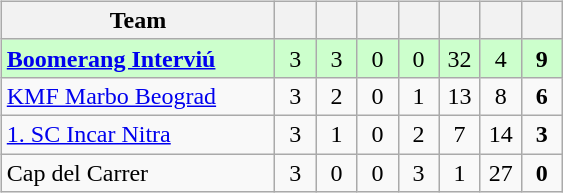<table>
<tr>
<td><br><table class="wikitable" style="text-align: center;">
<tr>
<th width="175">Team</th>
<th width="20"></th>
<th width="20"></th>
<th width="20"></th>
<th width="20"></th>
<th width="20"></th>
<th width="20"></th>
<th width="20"></th>
</tr>
<tr style="background:#ccffcc">
<td style="text-align:left"> <strong><a href='#'>Boomerang Interviú</a></strong></td>
<td>3</td>
<td>3</td>
<td>0</td>
<td>0</td>
<td>32</td>
<td>4</td>
<td><strong>9</strong></td>
</tr>
<tr>
<td style="text-align:left"> <a href='#'>KMF Marbo Beograd</a></td>
<td>3</td>
<td>2</td>
<td>0</td>
<td>1</td>
<td>13</td>
<td>8</td>
<td><strong>6</strong></td>
</tr>
<tr>
<td style="text-align:left"> <a href='#'>1. SC Incar Nitra</a></td>
<td>3</td>
<td>1</td>
<td>0</td>
<td>2</td>
<td>7</td>
<td>14</td>
<td><strong>3</strong></td>
</tr>
<tr>
<td style="text-align:left"> Cap del Carrer</td>
<td>3</td>
<td>0</td>
<td>0</td>
<td>3</td>
<td>1</td>
<td>27</td>
<td><strong>0</strong></td>
</tr>
</table>
</td>
</tr>
</table>
